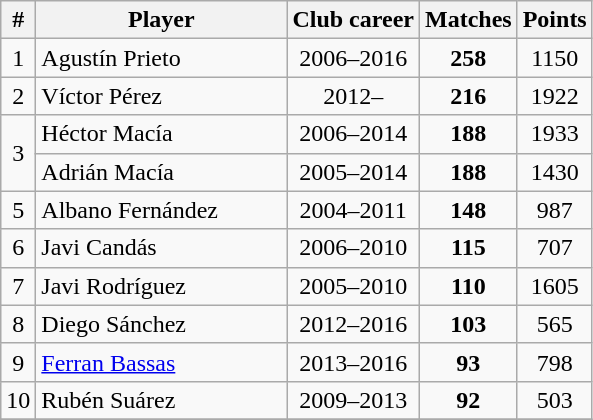<table class="wikitable sortable" style="text-align:center;">
<tr>
<th>#</th>
<th style="width:160px;">Player</th>
<th>Club career</th>
<th>Matches</th>
<th>Points</th>
</tr>
<tr>
<td>1</td>
<td align=left> Agustín Prieto</td>
<td>2006–2016</td>
<td><strong>258</strong></td>
<td>1150</td>
</tr>
<tr>
<td>2</td>
<td align=left> Víctor Pérez</td>
<td>2012–</td>
<td><strong>216</strong></td>
<td>1922</td>
</tr>
<tr>
<td rowspan=2>3</td>
<td align=left> Héctor Macía</td>
<td>2006–2014</td>
<td><strong>188</strong></td>
<td>1933</td>
</tr>
<tr>
<td align=left> Adrián Macía</td>
<td>2005–2014</td>
<td><strong>188</strong></td>
<td>1430</td>
</tr>
<tr>
<td>5</td>
<td align=left> Albano Fernández</td>
<td>2004–2011</td>
<td><strong>148</strong></td>
<td>987</td>
</tr>
<tr>
<td>6</td>
<td align=left> Javi Candás</td>
<td>2006–2010</td>
<td><strong>115</strong></td>
<td>707</td>
</tr>
<tr>
<td>7</td>
<td align=left> Javi Rodríguez</td>
<td>2005–2010</td>
<td><strong>110</strong></td>
<td>1605</td>
</tr>
<tr>
<td>8</td>
<td align=left> Diego Sánchez</td>
<td>2012–2016</td>
<td><strong>103</strong></td>
<td>565</td>
</tr>
<tr>
<td>9</td>
<td align=left> <a href='#'>Ferran Bassas</a></td>
<td>2013–2016</td>
<td><strong>93</strong></td>
<td>798</td>
</tr>
<tr>
<td>10</td>
<td align=left> Rubén Suárez</td>
<td>2009–2013</td>
<td><strong>92</strong></td>
<td>503</td>
</tr>
<tr>
</tr>
</table>
